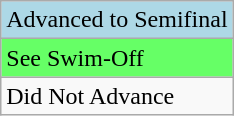<table class="wikitable">
<tr bgcolor=lightblue>
<td>Advanced to Semifinal</td>
</tr>
<tr bgcolor=66ff66>
<td>See Swim-Off</td>
</tr>
<tr>
<td>Did Not Advance</td>
</tr>
</table>
